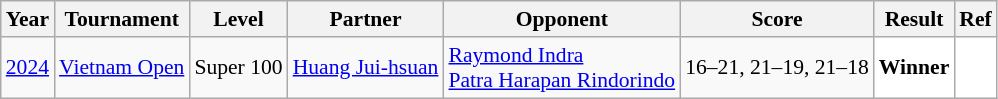<table class="sortable wikitable" style="font-size: 90%;">
<tr>
<th>Year</th>
<th>Tournament</th>
<th>Level</th>
<th>Partner</th>
<th>Opponent</th>
<th>Score</th>
<th>Result</th>
<th>Ref</th>
</tr>
<tr>
<td align="center"><a href='#'>2024</a></td>
<td align="left"><a href='#'>Vietnam Open</a></td>
<td align="left">Super 100</td>
<td align="left"> <a href='#'>Huang Jui-hsuan</a></td>
<td align="left"> <a href='#'>Raymond Indra</a><br> <a href='#'>Patra Harapan Rindorindo</a></td>
<td align="left">16–21, 21–19, 21–18</td>
<td style="text-align:left; background:white"> <strong>Winner</strong></td>
<td style="text-align:center; background:white"></td>
</tr>
</table>
